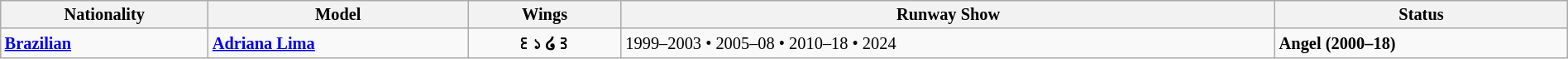<table class="sortable wikitable"  style="font-size:85%; width:100%;">
<tr>
<th>Nationality</th>
<th>Model</th>
<th>Wings</th>
<th>Runway Show</th>
<th>Status</th>
</tr>
<tr>
<td><strong> <a href='#'>Brazilian</a></strong></td>
<td><strong><a href='#'>Adriana Lima</a></strong></td>
<td align="center"><strong>꒰১ ໒꒱</strong></td>
<td>1999–2003 • 2005–08 • 2010–18 • 2024</td>
<td><strong> Angel (2000–18)</strong></td>
</tr>
</table>
